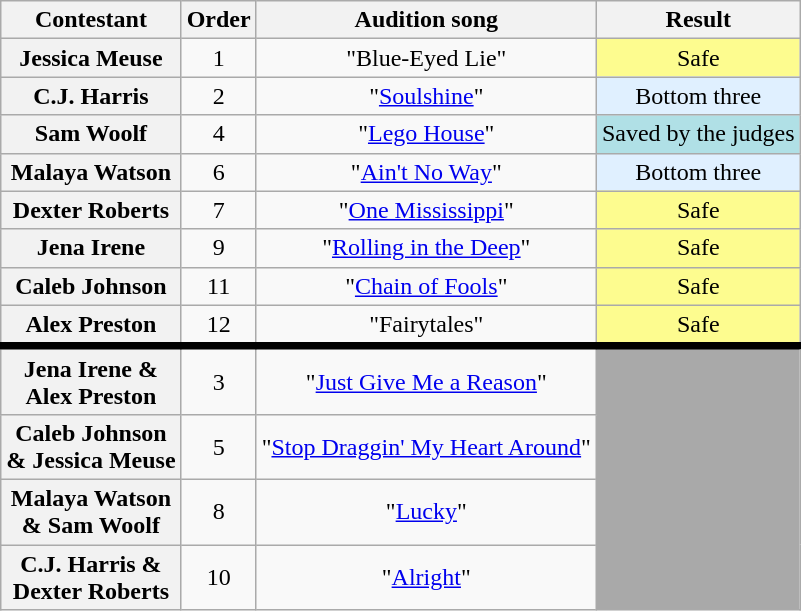<table class="wikitable unsortable" style="text-align:center;">
<tr>
<th scope="col">Contestant</th>
<th scope="col">Order</th>
<th scope="col">Audition song</th>
<th scope="col">Result</th>
</tr>
<tr>
<th scope="row">Jessica Meuse</th>
<td>1</td>
<td>"Blue-Eyed Lie"</td>
<td style="background:#fdfc8f;">Safe</td>
</tr>
<tr>
<th scope="row">C.J. Harris</th>
<td>2</td>
<td>"<a href='#'>Soulshine</a>"</td>
<td bgcolor="E0F0FF">Bottom three</td>
</tr>
<tr>
<th scope="row">Sam Woolf</th>
<td>4</td>
<td>"<a href='#'>Lego House</a>"</td>
<td bgcolor="B0E0E6">Saved by the judges</td>
</tr>
<tr>
<th scope="row">Malaya Watson</th>
<td>6</td>
<td>"<a href='#'>Ain't No Way</a>"</td>
<td bgcolor="E0F0FF">Bottom three</td>
</tr>
<tr>
<th scope="row">Dexter Roberts</th>
<td>7</td>
<td>"<a href='#'>One Mississippi</a>"</td>
<td style="background:#fdfc8f;">Safe</td>
</tr>
<tr>
<th scope="row">Jena Irene</th>
<td>9</td>
<td>"<a href='#'>Rolling in the Deep</a>"</td>
<td style="background:#fdfc8f;">Safe</td>
</tr>
<tr>
<th scope="row">Caleb Johnson</th>
<td>11</td>
<td>"<a href='#'>Chain of Fools</a>"</td>
<td style="background:#fdfc8f;">Safe</td>
</tr>
<tr>
<th scope="row">Alex Preston</th>
<td>12</td>
<td>"Fairytales"</td>
<td style="background:#fdfc8f;">Safe</td>
</tr>
<tr style="border-top:5px solid">
<th scope="row">Jena Irene &<br>Alex Preston</th>
<td>3</td>
<td>"<a href='#'>Just Give Me a Reason</a>"</td>
<td rowspan="4" bgcolor="darkgray"></td>
</tr>
<tr>
<th scope="row">Caleb Johnson<br>& Jessica Meuse</th>
<td>5</td>
<td>"<a href='#'>Stop Draggin' My Heart Around</a>"</td>
</tr>
<tr>
<th scope="row">Malaya Watson<br>& Sam Woolf</th>
<td>8</td>
<td>"<a href='#'>Lucky</a>"</td>
</tr>
<tr>
<th scope="row">C.J. Harris &<br>Dexter Roberts</th>
<td>10</td>
<td>"<a href='#'>Alright</a>"</td>
</tr>
</table>
